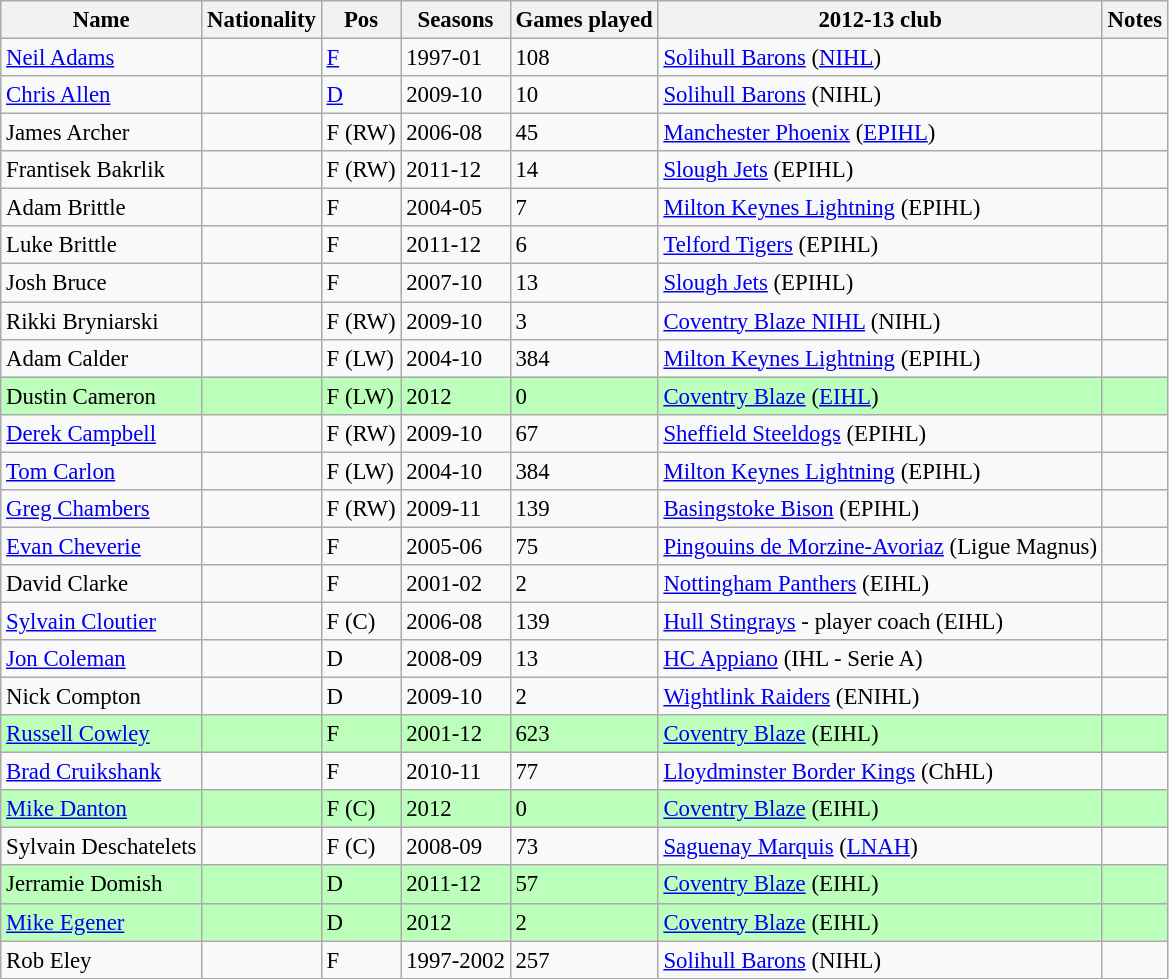<table class="wikitable sortable" style="text-align:left; font-size:95%">
<tr>
<th>Name</th>
<th>Nationality</th>
<th>Pos</th>
<th>Seasons</th>
<th>Games played</th>
<th class="unsortable">2012-13 club</th>
<th class="unsortable">Notes</th>
</tr>
<tr>
<td><a href='#'>Neil Adams</a></td>
<td></td>
<td><a href='#'>F</a></td>
<td>1997-01</td>
<td>108</td>
<td> <a href='#'>Solihull Barons</a> (<a href='#'>NIHL</a>)</td>
<td></td>
</tr>
<tr>
<td><a href='#'>Chris Allen</a></td>
<td></td>
<td><a href='#'>D</a></td>
<td>2009-10</td>
<td>10</td>
<td> <a href='#'>Solihull Barons</a> (NIHL)</td>
<td></td>
</tr>
<tr>
<td>James Archer</td>
<td></td>
<td>F (RW)</td>
<td>2006-08</td>
<td>45</td>
<td> <a href='#'>Manchester Phoenix</a> (<a href='#'>EPIHL</a>)</td>
<td></td>
</tr>
<tr>
<td>Frantisek Bakrlik</td>
<td></td>
<td>F (RW)</td>
<td>2011-12</td>
<td>14</td>
<td> <a href='#'>Slough Jets</a> (EPIHL)</td>
<td></td>
</tr>
<tr>
<td>Adam Brittle</td>
<td></td>
<td>F</td>
<td>2004-05</td>
<td>7</td>
<td> <a href='#'>Milton Keynes Lightning</a> (EPIHL)</td>
<td></td>
</tr>
<tr>
<td>Luke Brittle</td>
<td></td>
<td>F</td>
<td>2011-12</td>
<td>6</td>
<td> <a href='#'>Telford Tigers</a> (EPIHL)</td>
<td></td>
</tr>
<tr>
<td>Josh Bruce</td>
<td></td>
<td>F</td>
<td>2007-10</td>
<td>13</td>
<td> <a href='#'>Slough Jets</a> (EPIHL)</td>
<td></td>
</tr>
<tr>
<td>Rikki Bryniarski</td>
<td></td>
<td>F (RW)</td>
<td>2009-10</td>
<td>3</td>
<td> <a href='#'>Coventry Blaze NIHL</a> (NIHL)</td>
<td></td>
</tr>
<tr>
<td>Adam Calder</td>
<td></td>
<td>F (LW)</td>
<td>2004-10</td>
<td>384</td>
<td> <a href='#'>Milton Keynes Lightning</a> (EPIHL)</td>
<td></td>
</tr>
<tr style="background:#bfb;">
<td>Dustin Cameron</td>
<td></td>
<td>F (LW)</td>
<td>2012</td>
<td>0</td>
<td> <a href='#'>Coventry Blaze</a> (<a href='#'>EIHL</a>)</td>
<td></td>
</tr>
<tr>
<td><a href='#'>Derek Campbell</a></td>
<td></td>
<td>F (RW)</td>
<td>2009-10</td>
<td>67</td>
<td> <a href='#'>Sheffield Steeldogs</a> (EPIHL)</td>
<td></td>
</tr>
<tr>
<td><a href='#'>Tom Carlon</a></td>
<td></td>
<td>F (LW)</td>
<td>2004-10</td>
<td>384</td>
<td> <a href='#'>Milton Keynes Lightning</a> (EPIHL)</td>
<td></td>
</tr>
<tr>
<td><a href='#'>Greg Chambers</a></td>
<td></td>
<td>F (RW)</td>
<td>2009-11</td>
<td>139</td>
<td> <a href='#'>Basingstoke Bison</a> (EPIHL)</td>
<td></td>
</tr>
<tr>
<td><a href='#'>Evan Cheverie</a></td>
<td></td>
<td>F</td>
<td>2005-06</td>
<td>75</td>
<td> <a href='#'>Pingouins de Morzine-Avoriaz</a> (Ligue Magnus)</td>
<td></td>
</tr>
<tr>
<td>David Clarke</td>
<td></td>
<td>F</td>
<td>2001-02</td>
<td>2</td>
<td> <a href='#'>Nottingham Panthers</a> (EIHL)</td>
<td></td>
</tr>
<tr>
<td><a href='#'>Sylvain Cloutier</a></td>
<td></td>
<td>F (C)</td>
<td>2006-08</td>
<td>139</td>
<td> <a href='#'>Hull Stingrays</a> - player coach (EIHL)</td>
<td></td>
</tr>
<tr>
<td><a href='#'>Jon Coleman</a></td>
<td></td>
<td>D</td>
<td>2008-09</td>
<td>13</td>
<td> <a href='#'>HC Appiano</a> (IHL - Serie A)</td>
<td></td>
</tr>
<tr>
<td>Nick Compton</td>
<td></td>
<td>D</td>
<td>2009-10</td>
<td>2</td>
<td> <a href='#'>Wightlink Raiders</a> (ENIHL)</td>
<td></td>
</tr>
<tr style="background:#bfb;">
<td><a href='#'>Russell Cowley</a></td>
<td></td>
<td>F</td>
<td>2001-12</td>
<td>623</td>
<td> <a href='#'>Coventry Blaze</a> (EIHL)</td>
<td></td>
</tr>
<tr>
<td><a href='#'>Brad Cruikshank</a></td>
<td></td>
<td>F</td>
<td>2010-11</td>
<td>77</td>
<td> <a href='#'>Lloydminster Border Kings</a> (ChHL)</td>
<td></td>
</tr>
<tr style="background:#bfb;">
<td><a href='#'>Mike Danton</a></td>
<td></td>
<td>F (C)</td>
<td>2012</td>
<td>0</td>
<td> <a href='#'>Coventry Blaze</a> (EIHL)</td>
<td></td>
</tr>
<tr>
<td>Sylvain Deschatelets</td>
<td></td>
<td>F (C)</td>
<td>2008-09</td>
<td>73</td>
<td> <a href='#'>Saguenay Marquis</a> (<a href='#'>LNAH</a>)</td>
<td></td>
</tr>
<tr style="background:#bfb;">
<td>Jerramie Domish</td>
<td></td>
<td>D</td>
<td>2011-12</td>
<td>57</td>
<td> <a href='#'>Coventry Blaze</a> (EIHL)</td>
<td></td>
</tr>
<tr style="background:#bfb;">
<td><a href='#'>Mike Egener</a></td>
<td></td>
<td>D</td>
<td>2012</td>
<td>2</td>
<td> <a href='#'>Coventry Blaze</a> (EIHL)</td>
<td></td>
</tr>
<tr>
<td>Rob Eley</td>
<td></td>
<td>F</td>
<td>1997-2002</td>
<td>257</td>
<td> <a href='#'>Solihull Barons</a> (NIHL)</td>
<td></td>
</tr>
</table>
